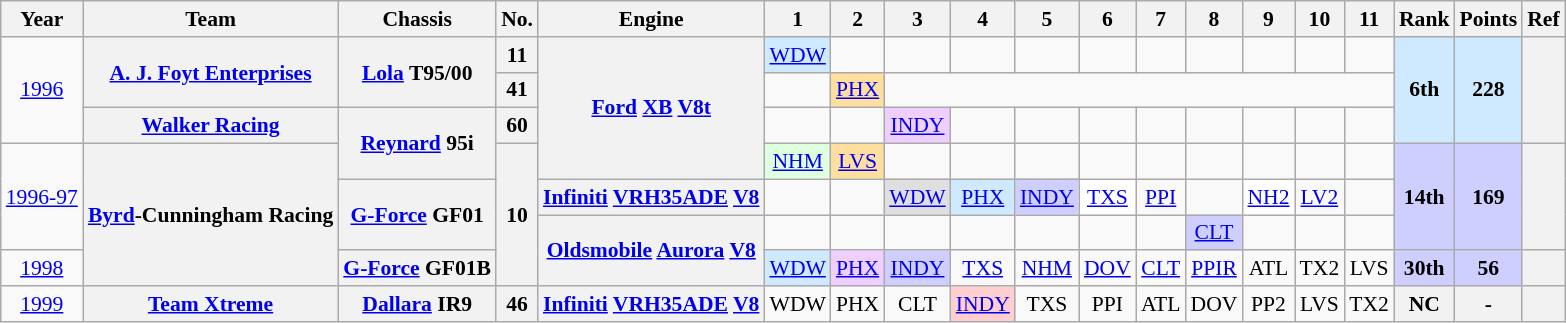<table class="wikitable" style="text-align:center; font-size:90%">
<tr>
<th>Year</th>
<th>Team</th>
<th>Chassis</th>
<th>No.</th>
<th>Engine</th>
<th>1</th>
<th>2</th>
<th>3</th>
<th>4</th>
<th>5</th>
<th>6</th>
<th>7</th>
<th>8</th>
<th>9</th>
<th>10</th>
<th>11</th>
<th>Rank</th>
<th>Points</th>
<th>Ref</th>
</tr>
<tr>
<td rowspan=3><a href='#'>1996</a></td>
<th rowspan=2><a href='#'>A. J. Foyt Enterprises</a></th>
<th rowspan=2><a href='#'>Lola</a> T95/00</th>
<th>11</th>
<th rowspan=4><a href='#'>Ford</a> <a href='#'>XB</a> <a href='#'>V8</a><a href='#'>t</a></th>
<td style="background:#CFEAFF;"><a href='#'>WDW</a><br></td>
<td></td>
<td></td>
<td></td>
<td></td>
<td></td>
<td></td>
<td></td>
<td></td>
<td></td>
<td></td>
<td rowspan=3 style="background:#CFEAFF;"><strong>6th</strong></td>
<td rowspan=3 style="background:#CFEAFF;"><strong>228</strong></td>
<th rowspan=3></th>
</tr>
<tr>
<th>41</th>
<td colspan=1></td>
<td style="background:#FFDF9F;"><a href='#'>PHX</a><br></td>
</tr>
<tr>
<th><a href='#'>Walker Racing</a></th>
<th rowspan=2><a href='#'>Reynard</a> 95i</th>
<th>60</th>
<td></td>
<td></td>
<td style="background:#EFCFFF;"><a href='#'>INDY</a><br></td>
<td></td>
<td></td>
<td></td>
<td></td>
<td></td>
<td></td>
<td></td>
<td></td>
</tr>
<tr>
<td rowspan=3><a href='#'>1996-97</a></td>
<th rowspan=4><a href='#'>Byrd</a>-Cunningham Racing</th>
<th rowspan=4>10</th>
<td style="background:#DFFFDF;"><a href='#'>NHM</a><br></td>
<td style="background:#FFDF9F;"><a href='#'>LVS</a><br></td>
<td></td>
<td></td>
<td></td>
<td></td>
<td></td>
<td></td>
<td></td>
<td></td>
<td></td>
<td rowspan=3 style="background:#CFCFFF;"><strong>14th</strong></td>
<td rowspan=3 style="background:#CFCFFF;"><strong>169</strong></td>
<th rowspan=3></th>
</tr>
<tr>
<th rowspan=2><a href='#'>G-Force</a> GF01</th>
<th><a href='#'>Infiniti</a> <a href='#'>VRH35ADE</a> <a href='#'>V8</a></th>
<td></td>
<td></td>
<td style="background:#DFDFDF;"><a href='#'>WDW</a><br></td>
<td style="background:#CFEAFF;"><a href='#'>PHX</a><br></td>
<td style="background:#CFCFFF;"><a href='#'>INDY</a><br></td>
<td style="background:#FFFFFF;"><a href='#'>TXS</a><br></td>
<td><a href='#'>PPI</a></td>
<td></td>
<td style="background:#FFFFFF;"><a href='#'>NH2</a><br></td>
<td><a href='#'>LV2</a></td>
<td></td>
</tr>
<tr>
<th rowspan=2><a href='#'>Oldsmobile</a> <a href='#'>Aurora</a> <a href='#'>V8</a></th>
<td></td>
<td></td>
<td></td>
<td></td>
<td></td>
<td></td>
<td></td>
<td style="background:#CFCFFF;"><a href='#'>CLT</a><br></td>
<td></td>
<td></td>
<td></td>
</tr>
<tr>
<td><a href='#'>1998</a></td>
<th><a href='#'>G-Force</a> GF01B</th>
<td style="background:#CFEAFF;"><a href='#'>WDW</a><br></td>
<td style="background:#EFCFFF;"><a href='#'>PHX</a><br></td>
<td style="background:#CFCFFF;"><a href='#'>INDY</a><br></td>
<td><a href='#'>TXS</a></td>
<td><a href='#'>NHM</a></td>
<td><a href='#'>DOV</a></td>
<td><a href='#'>CLT</a></td>
<td><a href='#'>PPIR</a></td>
<td>ATL</td>
<td>TX2</td>
<td>LVS</td>
<td style="background:#CFCFFF;"><strong>30th</strong></td>
<td style="background:#CFCFFF;"><strong>56</strong></td>
<th></th>
</tr>
<tr>
<td><a href='#'>1999</a></td>
<th><a href='#'>Team Xtreme</a></th>
<th><a href='#'>Dallara</a> IR9</th>
<th>46</th>
<th><a href='#'>Infiniti</a> <a href='#'>VRH35ADE</a> <a href='#'>V8</a></th>
<td>WDW</td>
<td>PHX</td>
<td>CLT</td>
<td style="background:#FFCFCF;"><a href='#'>INDY</a><br></td>
<td>TXS</td>
<td>PPI</td>
<td>ATL</td>
<td>DOV</td>
<td>PP2</td>
<td>LVS</td>
<td>TX2</td>
<th>NC</th>
<th>-</th>
<th></th>
</tr>
</table>
